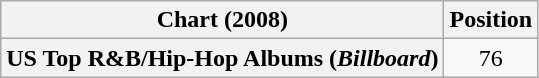<table class="wikitable plainrowheaders" style="text-align:center">
<tr>
<th scope="col">Chart (2008)</th>
<th scope="col">Position</th>
</tr>
<tr>
<th scope="row">US Top R&B/Hip-Hop Albums (<em>Billboard</em>)</th>
<td>76</td>
</tr>
</table>
